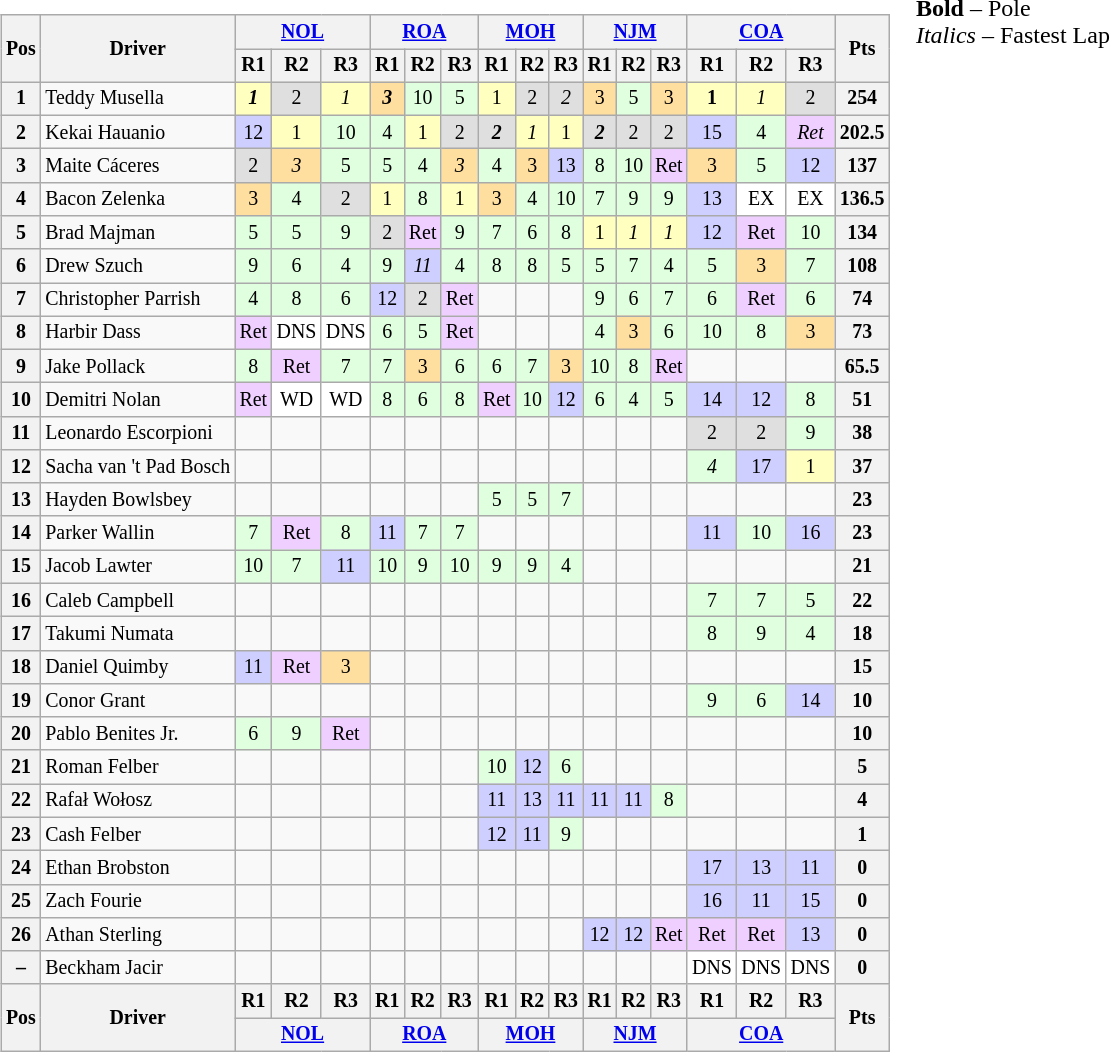<table>
<tr>
<td><br><table class="wikitable" style="font-size:83%; text-align:center">
<tr>
<th rowspan=2>Pos</th>
<th rowspan=2>Driver</th>
<th colspan=3><a href='#'>NOL</a></th>
<th colspan=3><a href='#'>ROA</a></th>
<th colspan=3><a href='#'>MOH</a></th>
<th colspan=3><a href='#'>NJM</a></th>
<th colspan=3><a href='#'>COA</a></th>
<th rowspan=2>Pts</th>
</tr>
<tr>
<th>R1</th>
<th>R2</th>
<th>R3</th>
<th>R1</th>
<th>R2</th>
<th>R3</th>
<th>R1</th>
<th>R2</th>
<th>R3</th>
<th>R1</th>
<th>R2</th>
<th>R3</th>
<th>R1</th>
<th>R2</th>
<th>R3</th>
</tr>
<tr>
<th>1</th>
<td style="text-align:left"> Teddy Musella</td>
<td style="background:#FFFFBF"><strong><em>1</em></strong></td>
<td style="background:#DFDFDF">2</td>
<td style="background:#FFFFBF"><em>1</em></td>
<td style="background:#FFDF9F"><strong><em>3</em></strong></td>
<td style="background:#DFFFDF">10</td>
<td style="background:#DFFFDF">5</td>
<td style="background:#FFFFBF">1</td>
<td style="background:#DFDFDF">2</td>
<td style="background:#DFDFDF"><em>2</em></td>
<td style="background:#FFDF9F">3</td>
<td style="background:#DFFFDF">5</td>
<td style="background:#FFDF9F">3</td>
<td style="background:#FFFFBF"><strong>1</strong></td>
<td style="background:#FFFFBF"><em>1</em></td>
<td style="background:#DFDFDF">2</td>
<th>254</th>
</tr>
<tr>
<th>2</th>
<td style="text-align:left"> Kekai Hauanio</td>
<td style="background:#CFCFFF">12</td>
<td style="background:#FFFFBF">1</td>
<td style="background:#DFFFDF">10</td>
<td style="background:#DFFFDF">4</td>
<td style="background:#FFFFBF">1</td>
<td style="background:#DFDFDF">2</td>
<td style="background:#DFDFDF"><strong><em>2</em></strong></td>
<td style="background:#FFFFBF"><em>1</em></td>
<td style="background:#FFFFBF">1</td>
<td style="background:#DFDFDF"><strong><em>2</em></strong></td>
<td style="background:#DFDFDF">2</td>
<td style="background:#DFDFDF">2</td>
<td style="background:#CFCFFF">15</td>
<td style="background:#DFFFDF">4</td>
<td style="background:#EFCFFF"><em>Ret</em></td>
<th>202.5</th>
</tr>
<tr>
<th>3</th>
<td style="text-align:left"> Maite Cáceres</td>
<td style="background:#DFDFDF">2</td>
<td style="background:#FFDF9F"><em>3</em></td>
<td style="background:#DFFFDF">5</td>
<td style="background:#DFFFDF">5</td>
<td style="background:#DFFFDF">4</td>
<td style="background:#FFDF9F"><em>3</em></td>
<td style="background:#DFFFDF">4</td>
<td style="background:#FFDF9F">3</td>
<td style="background:#CFCFFF">13</td>
<td style="background:#DFFFDF">8</td>
<td style="background:#DFFFDF">10</td>
<td style="background:#EFCFFF">Ret</td>
<td style="background:#FFDF9F">3</td>
<td style="background:#DFFFDF">5</td>
<td style="background:#CFCFFF">12</td>
<th>137</th>
</tr>
<tr>
<th>4</th>
<td style="text-align:left" nowrap> Bacon Zelenka</td>
<td style="background:#FFDF9F">3</td>
<td style="background:#DFFFDF">4</td>
<td style="background:#DFDFDF">2</td>
<td style="background:#FFFFBF">1</td>
<td style="background:#DFFFDF">8</td>
<td style="background:#FFFFBF">1</td>
<td style="background:#FFDF9F">3</td>
<td style="background:#DFFFDF">4</td>
<td style="background:#DFFFDF">10</td>
<td style="background:#DFFFDF">7</td>
<td style="background:#DFFFDF">9</td>
<td style="background:#DFFFDF">9</td>
<td style="background:#CFCFFF">13</td>
<td style="background:#FFFFFF">EX</td>
<td style="background:#FFFFFF">EX</td>
<th>136.5</th>
</tr>
<tr>
<th>5</th>
<td style="text-align:left"> Brad Majman</td>
<td style="background:#DFFFDF">5</td>
<td style="background:#DFFFDF">5</td>
<td style="background:#DFFFDF">9</td>
<td style="background:#DFDFDF">2</td>
<td style="background:#EFCFFF">Ret</td>
<td style="background:#DFFFDF">9</td>
<td style="background:#DFFFDF">7</td>
<td style="background:#DFFFDF">6</td>
<td style="background:#DFFFDF">8</td>
<td style="background:#FFFFBF">1</td>
<td style="background:#FFFFBF"><em>1</em></td>
<td style="background:#FFFFBF"><em>1</em></td>
<td style="background:#CFCFFF">12</td>
<td style="background:#EFCFFF">Ret</td>
<td style="background:#DFFFDF">10</td>
<th>134</th>
</tr>
<tr>
<th>6</th>
<td style="text-align:left"> Drew Szuch</td>
<td style="background:#DFFFDF">9</td>
<td style="background:#DFFFDF">6</td>
<td style="background:#DFFFDF">4</td>
<td style="background:#DFFFDF">9</td>
<td style="background:#CFCFFF"><em>11</em></td>
<td style="background:#DFFFDF">4</td>
<td style="background:#DFFFDF">8</td>
<td style="background:#DFFFDF">8</td>
<td style="background:#DFFFDF">5</td>
<td style="background:#DFFFDF">5</td>
<td style="background:#DFFFDF">7</td>
<td style="background:#DFFFDF">4</td>
<td style="background:#DFFFDF">5</td>
<td style="background:#FFDF9F">3</td>
<td style="background:#DFFFDF">7</td>
<th>108</th>
</tr>
<tr>
<th>7</th>
<td style="text-align:left" nowrap> Christopher Parrish</td>
<td style="background:#DFFFDF">4</td>
<td style="background:#DFFFDF">8</td>
<td style="background:#DFFFDF">6</td>
<td style="background:#CFCFFF">12</td>
<td style="background:#DFDFDF">2</td>
<td style="background:#EFCFFF">Ret</td>
<td></td>
<td></td>
<td></td>
<td style="background:#DFFFDF">9</td>
<td style="background:#DFFFDF">6</td>
<td style="background:#DFFFDF">7</td>
<td style="background:#DFFFDF">6</td>
<td style="background:#EFCFFF">Ret</td>
<td style="background:#DFFFDF">6</td>
<th>74</th>
</tr>
<tr>
<th>8</th>
<td style="text-align:left"> Harbir Dass</td>
<td style="background:#EFCFFF">Ret</td>
<td style="background:#FFFFFF">DNS</td>
<td style="background:#FFFFFF">DNS</td>
<td style="background:#DFFFDF">6</td>
<td style="background:#DFFFDF">5</td>
<td style="background:#EFCFFF">Ret</td>
<td></td>
<td></td>
<td></td>
<td style="background:#DFFFDF">4</td>
<td style="background:#FFDF9F">3</td>
<td style="background:#DFFFDF">6</td>
<td style="background:#DFFFDF">10</td>
<td style="background:#DFFFDF">8</td>
<td style="background:#FFDF9F">3</td>
<th>73</th>
</tr>
<tr>
<th>9</th>
<td style="text-align:left"> Jake Pollack</td>
<td style="background:#DFFFDF">8</td>
<td style="background:#EFCFFF">Ret</td>
<td style="background:#DFFFDF">7</td>
<td style="background:#DFFFDF">7</td>
<td style="background:#FFDF9F">3</td>
<td style="background:#DFFFDF">6</td>
<td style="background:#DFFFDF">6</td>
<td style="background:#DFFFDF">7</td>
<td style="background:#FFDF9F">3</td>
<td style="background:#DFFFDF">10</td>
<td style="background:#DFFFDF">8</td>
<td style="background:#EFCFFF">Ret</td>
<td></td>
<td></td>
<td></td>
<th>65.5</th>
</tr>
<tr>
<th>10</th>
<td style="text-align:left"> Demitri Nolan</td>
<td style="background:#EFCFFF">Ret</td>
<td style="background:#FFFFFF">WD</td>
<td style="background:#FFFFFF">WD</td>
<td style="background:#DFFFDF">8</td>
<td style="background:#DFFFDF">6</td>
<td style="background:#DFFFDF">8</td>
<td style="background:#EFCFFF">Ret</td>
<td style="background:#DFFFDF">10</td>
<td style="background:#CFCFFF">12</td>
<td style="background:#DFFFDF">6</td>
<td style="background:#DFFFDF">4</td>
<td style="background:#DFFFDF">5</td>
<td style="background:#CFCFFF">14</td>
<td style="background:#CFCFFF">12</td>
<td style="background:#DFFFDF">8</td>
<th>51</th>
</tr>
<tr>
<th>11</th>
<td style="text-align:left"> Leonardo Escorpioni</td>
<td></td>
<td></td>
<td></td>
<td></td>
<td></td>
<td></td>
<td></td>
<td></td>
<td></td>
<td></td>
<td></td>
<td></td>
<td style="background:#DFDFDF">2</td>
<td style="background:#DFDFDF">2</td>
<td style="background:#DFFFDF">9</td>
<th>38</th>
</tr>
<tr>
<th>12</th>
<td style="text-align:left" nowrap> Sacha van 't Pad Bosch</td>
<td></td>
<td></td>
<td></td>
<td></td>
<td></td>
<td></td>
<td></td>
<td></td>
<td></td>
<td></td>
<td></td>
<td></td>
<td style="background:#DFFFDF"><em>4</em></td>
<td style="background:#CFCFFF">17</td>
<td style="background:#FFFFBF">1</td>
<th>37</th>
</tr>
<tr>
<th>13</th>
<td style="text-align:left"> Hayden Bowlsbey</td>
<td></td>
<td></td>
<td></td>
<td></td>
<td></td>
<td></td>
<td style="background:#DFFFDF">5</td>
<td style="background:#DFFFDF">5</td>
<td style="background:#DFFFDF">7</td>
<td></td>
<td></td>
<td></td>
<td></td>
<td></td>
<td></td>
<th>23</th>
</tr>
<tr>
<th>14</th>
<td style="text-align:left"> Parker Wallin</td>
<td style="background:#DFFFDF">7</td>
<td style="background:#EFCFFF">Ret</td>
<td style="background:#DFFFDF">8</td>
<td style="background:#CFCFFF">11</td>
<td style="background:#DFFFDF">7</td>
<td style="background:#DFFFDF">7</td>
<td></td>
<td></td>
<td></td>
<td></td>
<td></td>
<td></td>
<td style="background:#CFCFFF">11</td>
<td style="background:#DFFFDF">10</td>
<td style="background:#CFCFFF">16</td>
<th>23</th>
</tr>
<tr>
<th>15</th>
<td style="text-align:left"> Jacob Lawter</td>
<td style="background:#DFFFDF">10</td>
<td style="background:#DFFFDF">7</td>
<td style="background:#CFCFFF">11</td>
<td style="background:#DFFFDF">10</td>
<td style="background:#DFFFDF">9</td>
<td style="background:#DFFFDF">10</td>
<td style="background:#DFFFDF">9</td>
<td style="background:#DFFFDF">9</td>
<td style="background:#DFFFDF">4</td>
<td></td>
<td></td>
<td></td>
<td></td>
<td></td>
<td></td>
<th>21</th>
</tr>
<tr>
<th>16</th>
<td style="text-align:left"> Caleb Campbell</td>
<td></td>
<td></td>
<td></td>
<td></td>
<td></td>
<td></td>
<td></td>
<td></td>
<td></td>
<td></td>
<td></td>
<td></td>
<td style="background:#DFFFDF">7</td>
<td style="background:#DFFFDF">7</td>
<td style="background:#DFFFDF">5</td>
<th>22</th>
</tr>
<tr>
<th>17</th>
<td style="text-align:left"> Takumi Numata</td>
<td></td>
<td></td>
<td></td>
<td></td>
<td></td>
<td></td>
<td></td>
<td></td>
<td></td>
<td></td>
<td></td>
<td></td>
<td style="background:#DFFFDF">8</td>
<td style="background:#DFFFDF">9</td>
<td style="background:#DFFFDF">4</td>
<th>18</th>
</tr>
<tr>
<th>18</th>
<td style="text-align:left"> Daniel Quimby</td>
<td style="background:#CFCFFF">11</td>
<td style="background:#EFCFFF">Ret</td>
<td style="background:#FFDF9F">3</td>
<td></td>
<td></td>
<td></td>
<td></td>
<td></td>
<td></td>
<td></td>
<td></td>
<td></td>
<td></td>
<td></td>
<td></td>
<th>15</th>
</tr>
<tr>
<th>19</th>
<td style="text-align:left"> Conor Grant</td>
<td></td>
<td></td>
<td></td>
<td></td>
<td></td>
<td></td>
<td></td>
<td></td>
<td></td>
<td></td>
<td></td>
<td></td>
<td style="background:#DFFFDF">9</td>
<td style="background:#DFFFDF">6</td>
<td style="background:#CFCFFF">14</td>
<th>10</th>
</tr>
<tr>
<th>20</th>
<td style="text-align:left"> Pablo Benites Jr.</td>
<td style="background:#DFFFDF">6</td>
<td style="background:#DFFFDF">9</td>
<td style="background:#EFCFFF">Ret</td>
<td></td>
<td></td>
<td></td>
<td></td>
<td></td>
<td></td>
<td></td>
<td></td>
<td></td>
<td></td>
<td></td>
<td></td>
<th>10</th>
</tr>
<tr>
<th>21</th>
<td style="text-align:left"> Roman Felber</td>
<td></td>
<td></td>
<td></td>
<td></td>
<td></td>
<td></td>
<td style="background:#DFFFDF">10</td>
<td style="background:#CFCFFF">12</td>
<td style="background:#DFFFDF">6</td>
<td></td>
<td></td>
<td></td>
<td></td>
<td></td>
<td></td>
<th>5</th>
</tr>
<tr>
<th>22</th>
<td style="text-align:left"> Rafał Wołosz</td>
<td></td>
<td></td>
<td></td>
<td></td>
<td></td>
<td></td>
<td style="background:#CFCFFF">11</td>
<td style="background:#CFCFFF">13</td>
<td style="background:#CFCFFF">11</td>
<td style="background:#CFCFFF">11</td>
<td style="background:#CFCFFF">11</td>
<td style="background:#DFFFDF">8</td>
<td></td>
<td></td>
<td></td>
<th>4</th>
</tr>
<tr>
<th>23</th>
<td style="text-align:left"> Cash Felber</td>
<td></td>
<td></td>
<td></td>
<td></td>
<td></td>
<td></td>
<td style="background:#CFCFFF">12</td>
<td style="background:#CFCFFF">11</td>
<td style="background:#DFFFDF">9</td>
<td></td>
<td></td>
<td></td>
<td></td>
<td></td>
<td></td>
<th>1</th>
</tr>
<tr>
<th>24</th>
<td style="text-align:left"> Ethan Brobston</td>
<td></td>
<td></td>
<td></td>
<td></td>
<td></td>
<td></td>
<td></td>
<td></td>
<td></td>
<td></td>
<td></td>
<td></td>
<td style="background:#CFCFFF">17</td>
<td style="background:#CFCFFF">13</td>
<td style="background:#CFCFFF">11</td>
<th>0</th>
</tr>
<tr>
<th>25</th>
<td style="text-align:left"> Zach Fourie</td>
<td></td>
<td></td>
<td></td>
<td></td>
<td></td>
<td></td>
<td></td>
<td></td>
<td></td>
<td></td>
<td></td>
<td></td>
<td style="background:#CFCFFF">16</td>
<td style="background:#CFCFFF">11</td>
<td style="background:#CFCFFF">15</td>
<th>0</th>
</tr>
<tr>
<th>26</th>
<td style="text-align:left"> Athan Sterling</td>
<td></td>
<td></td>
<td></td>
<td></td>
<td></td>
<td></td>
<td></td>
<td></td>
<td></td>
<td style="background:#CFCFFF">12</td>
<td style="background:#CFCFFF">12</td>
<td style="background:#EFCFFF">Ret</td>
<td style="background:#EFCFFF">Ret</td>
<td style="background:#EFCFFF">Ret</td>
<td style="background:#CFCFFF">13</td>
<th>0</th>
</tr>
<tr>
<th>–</th>
<td style="text-align:left"> Beckham Jacir</td>
<td></td>
<td></td>
<td></td>
<td></td>
<td></td>
<td></td>
<td></td>
<td></td>
<td></td>
<td></td>
<td></td>
<td></td>
<td style="background:#FFFFFF">DNS</td>
<td style="background:#FFFFFF">DNS</td>
<td style="background:#FFFFFF">DNS</td>
<th>0</th>
</tr>
<tr>
<th rowspan=2>Pos</th>
<th rowspan=2>Driver</th>
<th>R1</th>
<th>R2</th>
<th>R3</th>
<th>R1</th>
<th>R2</th>
<th>R3</th>
<th>R1</th>
<th>R2</th>
<th>R3</th>
<th>R1</th>
<th>R2</th>
<th>R3</th>
<th>R1</th>
<th>R2</th>
<th>R3</th>
<th rowspan=2>Pts</th>
</tr>
<tr>
<th colspan=3><a href='#'>NOL</a></th>
<th colspan=3><a href='#'>ROA</a></th>
<th colspan=3><a href='#'>MOH</a></th>
<th colspan=3><a href='#'>NJM</a></th>
<th colspan=3><a href='#'>COA</a></th>
</tr>
</table>
</td>
<td style="vertical-align:top"><br> <span><strong>Bold</strong> – Pole<br><em>Italics</em> – Fastest Lap</span></td>
</tr>
</table>
